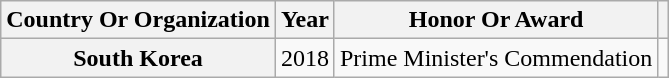<table class="wikitable plainrowheaders">
<tr>
<th scope="col">Country Or Organization</th>
<th scope="col">Year</th>
<th scope="col">Honor Or Award</th>
<th scope="col" class="unsortable"></th>
</tr>
<tr>
<th scope="row">South Korea</th>
<td style="text-align:center">2018</td>
<td>Prime Minister's Commendation</td>
<td style="text-align:center"></td>
</tr>
</table>
